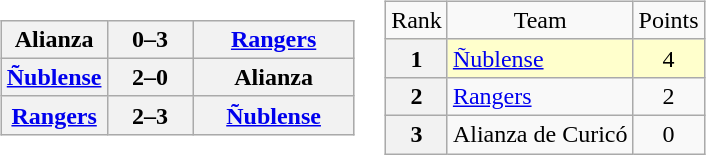<table>
<tr>
<td><br><table class="wikitable" style="text-align:center">
<tr>
<th !width="130">Alianza</th>
<th width="50">0–3</th>
<th width="100"><a href='#'>Rangers</a></th>
</tr>
<tr>
<th !width="130"><a href='#'>Ñublense</a></th>
<th width="50">2–0</th>
<th width="100">Alianza</th>
</tr>
<tr>
<th !width="130"><a href='#'>Rangers</a></th>
<th width="50">2–3</th>
<th width="100"><a href='#'>Ñublense</a></th>
</tr>
</table>
</td>
<td><br><table class="wikitable" style="text-align: center;">
<tr>
<td>Rank</td>
<td>Team</td>
<td>Points</td>
</tr>
<tr bgcolor=#ffffcc>
<th>1</th>
<td style="text-align: left;"><a href='#'>Ñublense</a></td>
<td>4</td>
</tr>
<tr>
<th>2</th>
<td style="text-align: left;"><a href='#'>Rangers</a></td>
<td>2</td>
</tr>
<tr>
<th>3</th>
<td style="text-align: left;">Alianza de Curicó</td>
<td>0</td>
</tr>
</table>
</td>
</tr>
</table>
